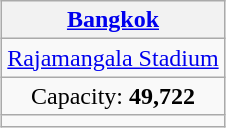<table class="wikitable" style="text-align:center;margin: auto">
<tr>
<th><a href='#'>Bangkok</a></th>
</tr>
<tr>
<td><a href='#'>Rajamangala Stadium</a></td>
</tr>
<tr>
<td>Capacity: <strong>49,722</strong></td>
</tr>
<tr>
<td></td>
</tr>
</table>
